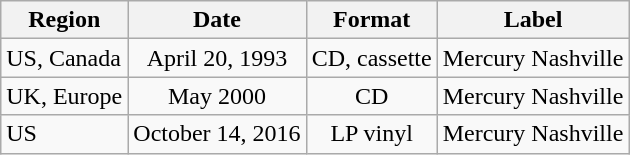<table class="wikitable sortable">
<tr>
<th>Region</th>
<th>Date</th>
<th>Format</th>
<th>Label</th>
</tr>
<tr>
<td align="left">US, Canada</td>
<td align="center">April 20, 1993</td>
<td align="center">CD, cassette</td>
<td align="center">Mercury Nashville</td>
</tr>
<tr>
<td align="left">UK, Europe</td>
<td align="center">May 2000</td>
<td align="center">CD</td>
<td align="center">Mercury Nashville</td>
</tr>
<tr>
<td align="left">US</td>
<td align="center">October 14, 2016</td>
<td align="center">LP vinyl</td>
<td align="center">Mercury Nashville</td>
</tr>
</table>
